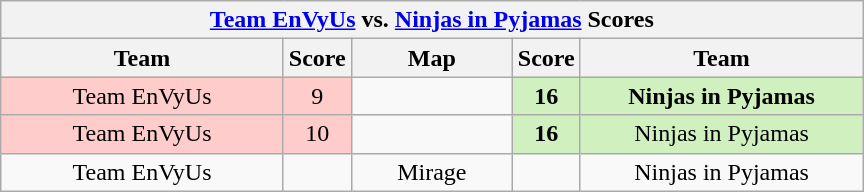<table class="wikitable" style="text-align: center;">
<tr>
<th colspan=5><a href='#'>Team EnVyUs</a> vs.  <a href='#'>Ninjas in Pyjamas</a> Scores</th>
</tr>
<tr>
<th width="181px">Team</th>
<th width="20px">Score</th>
<th width="100px">Map</th>
<th width="20px">Score</th>
<th width="181px">Team</th>
</tr>
<tr>
<td style="background: #FFCCCC;">Team EnVyUs</td>
<td style="background: #FFCCCC;">9</td>
<td></td>
<td style="background: #D0F0C0;"><strong>16</strong></td>
<td style="background: #D0F0C0;"><strong>Ninjas in Pyjamas</strong></td>
</tr>
<tr>
<td style="background: #FFCCCC;">Team EnVyUs</td>
<td style="background: #FFCCCC;">10</td>
<td></td>
<td style="background: #D0F0C0;"><strong>16</strong></td>
<td style="background: #D0F0C0;">Ninjas in Pyjamas</td>
</tr>
<tr>
<td>Team EnVyUs</td>
<td></td>
<td>Mirage</td>
<td></td>
<td>Ninjas in Pyjamas</td>
</tr>
</table>
